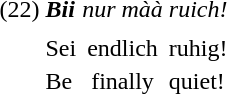<table>
<tr>
<td>(22)</td>
<td><strong><em>Bii</em></strong></td>
<td><em>nur</em></td>
<td><em>màà</em></td>
<td><em>ruich!</em></td>
</tr>
<tr>
<td></td>
<td></td>
<td></td>
<td></td>
<td></td>
</tr>
<tr>
<td></td>
<td>Sei</td>
<td colspan="2" style="text-align:center;">endlich</td>
<td>ruhig!</td>
</tr>
<tr>
<td></td>
<td>Be</td>
<td colspan="2" style="text-align:center;">finally</td>
<td>quiet!</td>
</tr>
</table>
